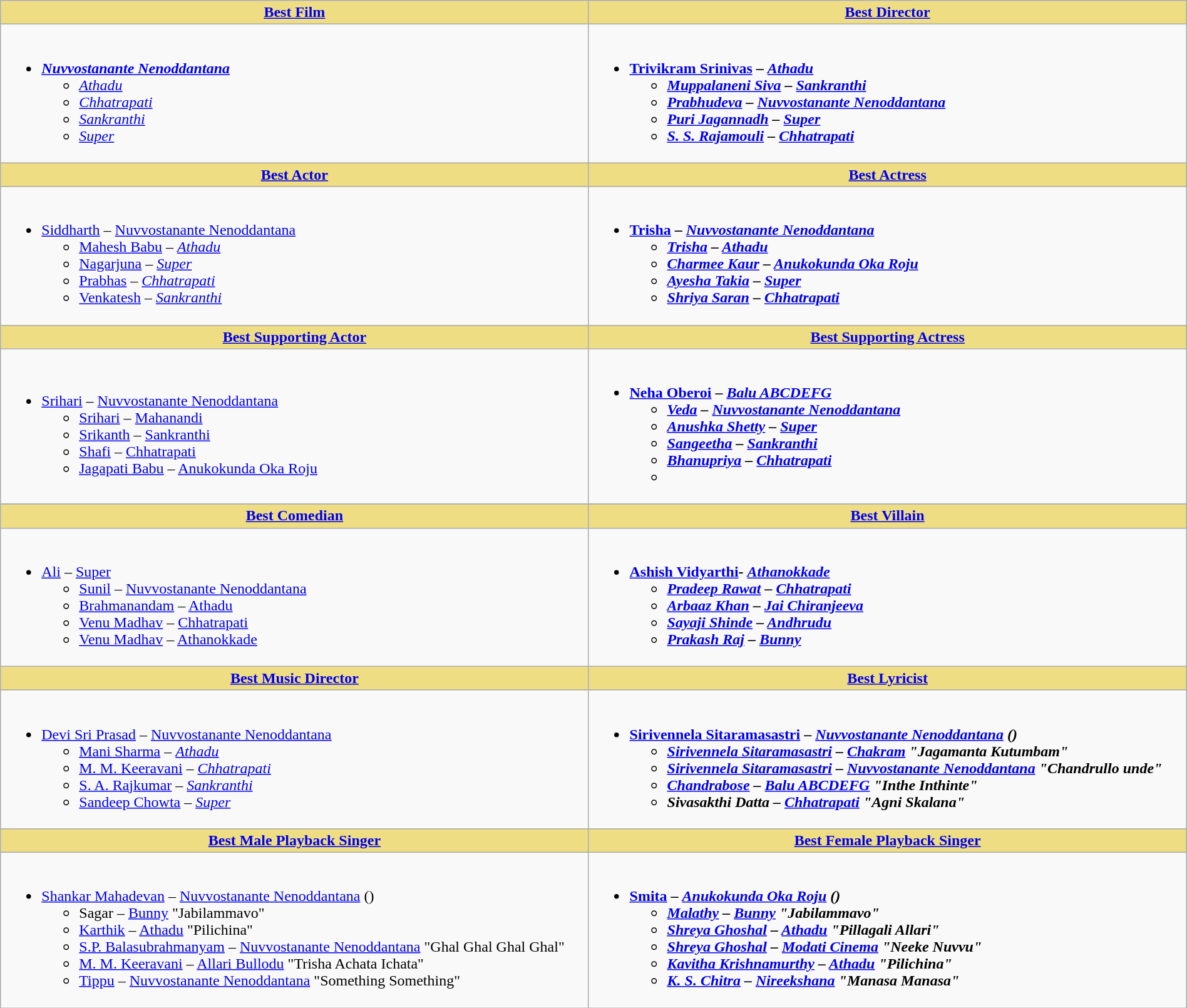<table class="wikitable" width =100%|>
<tr>
<th ! style="background:#eedd82; text-align:center;"><a href='#'>Best Film</a></th>
<th ! style="background:#eedd82; text-align:center;"><a href='#'>Best Director</a></th>
</tr>
<tr>
<td valign="top"><br><ul><li><strong><em><a href='#'>Nuvvostanante Nenoddantana</a></em></strong><ul><li><em><a href='#'>Athadu</a></em></li><li><a href='#'><em>Chhatrapati</em></a></li><li><a href='#'><em>Sankranthi</em></a></li><li><a href='#'><em>Super</em></a></li></ul></li></ul></td>
<td valign="top"><br><ul><li><strong><a href='#'>Trivikram Srinivas</a> – <em><a href='#'>Athadu</a><strong><em><ul><li><a href='#'>Muppalaneni Siva</a> – <a href='#'></em>Sankranthi<em></a></li><li><a href='#'>Prabhudeva</a> – </em><a href='#'>Nuvvostanante Nenoddantana</a><em></li><li><a href='#'>Puri Jagannadh</a> – <a href='#'></em>Super<em></a></li><li><a href='#'>S. S. Rajamouli</a> – <a href='#'></em>Chhatrapati<em></a></li></ul></li></ul></td>
</tr>
<tr>
<th ! style="background:#eedd82; text-align:center;"><a href='#'>Best Actor</a></th>
<th ! style="background:#eedd82; text-align:center;"><a href='#'>Best Actress</a></th>
</tr>
<tr>
<td><br><ul><li></strong><a href='#'>Siddharth</a> – </em><a href='#'>Nuvvostanante Nenoddantana</a></em></strong><ul><li><a href='#'>Mahesh Babu</a> – <em><a href='#'>Athadu</a></em></li><li><a href='#'>Nagarjuna</a> – <a href='#'><em>Super</em></a></li><li><a href='#'>Prabhas</a> – <a href='#'><em>Chhatrapati</em></a></li><li><a href='#'>Venkatesh</a> – <a href='#'><em>Sankranthi</em></a></li></ul></li></ul></td>
<td><br><ul><li><strong><a href='#'>Trisha</a> – <em><a href='#'>Nuvvostanante Nenoddantana</a><strong><em><ul><li><a href='#'>Trisha</a> –  <a href='#'>Athadu</a></li><li><a href='#'>Charmee Kaur</a> – <a href='#'>Anukokunda Oka Roju</a></li><li><a href='#'>Ayesha Takia</a> – <a href='#'>Super</a></li><li><a href='#'>Shriya Saran</a> –  <a href='#'>Chhatrapati</a></li></ul></li></ul></td>
</tr>
<tr>
<th ! style="background:#eedd82; text-align:center;"><a href='#'>Best Supporting Actor</a></th>
<th ! style="background:#eedd82; text-align:center;"><a href='#'>Best Supporting Actress</a></th>
</tr>
<tr>
<td><br><ul><li></strong><a href='#'>Srihari</a> – </em><a href='#'>Nuvvostanante Nenoddantana</a></em></strong><ul><li><a href='#'>Srihari</a> – <a href='#'>Mahanandi</a></li><li><a href='#'>Srikanth</a> –  <a href='#'>Sankranthi</a></li><li><a href='#'>Shafi</a> – <a href='#'>Chhatrapati</a></li><li><a href='#'>Jagapati Babu</a> – <a href='#'>Anukokunda Oka Roju</a></li></ul></li></ul></td>
<td><br><ul><li><strong><a href='#'>Neha Oberoi</a> – <em><a href='#'>Balu ABCDEFG</a><strong><em><ul><li><a href='#'>Veda</a> – <a href='#'>Nuvvostanante Nenoddantana</a></li><li><a href='#'>Anushka Shetty</a> –  <a href='#'>Super</a></li><li><a href='#'>Sangeetha</a> – <a href='#'>Sankranthi</a></li><li><a href='#'>Bhanupriya</a> – <a href='#'>Chhatrapati</a></li><li></li></ul></li></ul></td>
</tr>
<tr>
</tr>
<tr>
<th ! style="background:#eedd82; text-align:center;"><a href='#'>Best Comedian</a></th>
<th ! style="background:#eedd82; text-align:center;"><a href='#'>Best Villain</a></th>
</tr>
<tr>
<td><br><ul><li></strong><a href='#'>Ali</a> – </em><a href='#'>Super</a></em></strong><ul><li><a href='#'>Sunil</a> – <a href='#'>Nuvvostanante Nenoddantana</a></li><li><a href='#'>Brahmanandam</a> – <a href='#'>Athadu</a></li><li><a href='#'>Venu Madhav</a> –  <a href='#'>Chhatrapati</a></li><li><a href='#'>Venu Madhav</a> –  <a href='#'>Athanokkade</a></li></ul></li></ul></td>
<td><br><ul><li><strong><a href='#'>Ashish Vidyarthi</a>- <em><a href='#'>Athanokkade</a><strong><em><ul><li><a href='#'>Pradeep Rawat</a> – <a href='#'>Chhatrapati</a></li><li><a href='#'>Arbaaz Khan</a> –  <a href='#'>Jai Chiranjeeva</a></li><li><a href='#'>Sayaji Shinde</a> – <a href='#'>Andhrudu</a></li><li><a href='#'>Prakash Raj</a> –  <a href='#'>Bunny</a></li></ul></li></ul></td>
</tr>
<tr>
<th ! style="background:#eedd82; text-align:center;"><a href='#'>Best Music Director</a></th>
<th ! style="background:#eedd82; text-align:center;"><a href='#'>Best Lyricist</a></th>
</tr>
<tr>
<td><br><ul><li></strong><a href='#'>Devi Sri Prasad</a> – </em><a href='#'>Nuvvostanante Nenoddantana</a></em></strong><ul><li><a href='#'>Mani Sharma</a> – <em><a href='#'>Athadu</a></em></li><li><a href='#'>M. M. Keeravani</a> – <a href='#'><em>Chhatrapati</em></a></li><li><a href='#'>S. A. Rajkumar</a> – <a href='#'><em>Sankranthi</em></a></li><li><a href='#'>Sandeep Chowta</a> – <a href='#'><em>Super</em></a></li></ul></li></ul></td>
<td><br><ul><li><strong><a href='#'>Sirivennela Sitaramasastri</a> – <em><a href='#'>Nuvvostanante Nenoddantana</a><strong><em> ()<ul><li><a href='#'>Sirivennela Sitaramasastri</a> – <a href='#'>Chakram</a> "Jagamanta Kutumbam"</li><li><a href='#'>Sirivennela Sitaramasastri</a> – <a href='#'>Nuvvostanante Nenoddantana</a> "Chandrullo unde"</li><li><a href='#'>Chandrabose</a> – <a href='#'>Balu ABCDEFG</a> "Inthe Inthinte"</li><li>Sivasakthi Datta – <a href='#'>Chhatrapati</a> "Agni Skalana"</li></ul></li></ul></td>
</tr>
<tr>
<th ! style="background:#eedd82; text-align:center;"><a href='#'>Best Male Playback Singer</a></th>
<th ! style="background:#eedd82; text-align:center;"><a href='#'>Best Female Playback Singer</a></th>
</tr>
<tr>
<td><br><ul><li></strong><a href='#'>Shankar Mahadevan</a> – </em><a href='#'>Nuvvostanante Nenoddantana</a></em></strong> ()<ul><li>Sagar – <a href='#'>Bunny</a> "Jabilammavo"</li><li><a href='#'>Karthik</a> – <a href='#'>Athadu</a> "Pilichina"</li><li><a href='#'>S.P. Balasubrahmanyam</a> –  <a href='#'>Nuvvostanante Nenoddantana</a> "Ghal Ghal Ghal Ghal"</li><li><a href='#'>M. M. Keeravani</a> – <a href='#'>Allari Bullodu</a> "Trisha Achata Ichata"</li><li><a href='#'>Tippu</a> – <a href='#'>Nuvvostanante Nenoddantana</a> "Something Something"</li></ul></li></ul></td>
<td><br><ul><li><strong><a href='#'>Smita</a> – <em><a href='#'>Anukokunda Oka Roju</a><strong><em> ()<ul><li><a href='#'>Malathy</a> – <a href='#'>Bunny</a> "Jabilammavo"</li><li><a href='#'>Shreya Ghoshal</a> – <a href='#'>Athadu</a> "Pillagali Allari"</li><li><a href='#'>Shreya Ghoshal</a> – <a href='#'>Modati Cinema</a> "Neeke Nuvvu"</li><li><a href='#'>Kavitha Krishnamurthy</a> – <a href='#'>Athadu</a> "Pilichina"</li><li><a href='#'>K. S. Chitra</a> – <a href='#'>Nireekshana</a> "Manasa Manasa"</li></ul></li></ul></td>
</tr>
</table>
